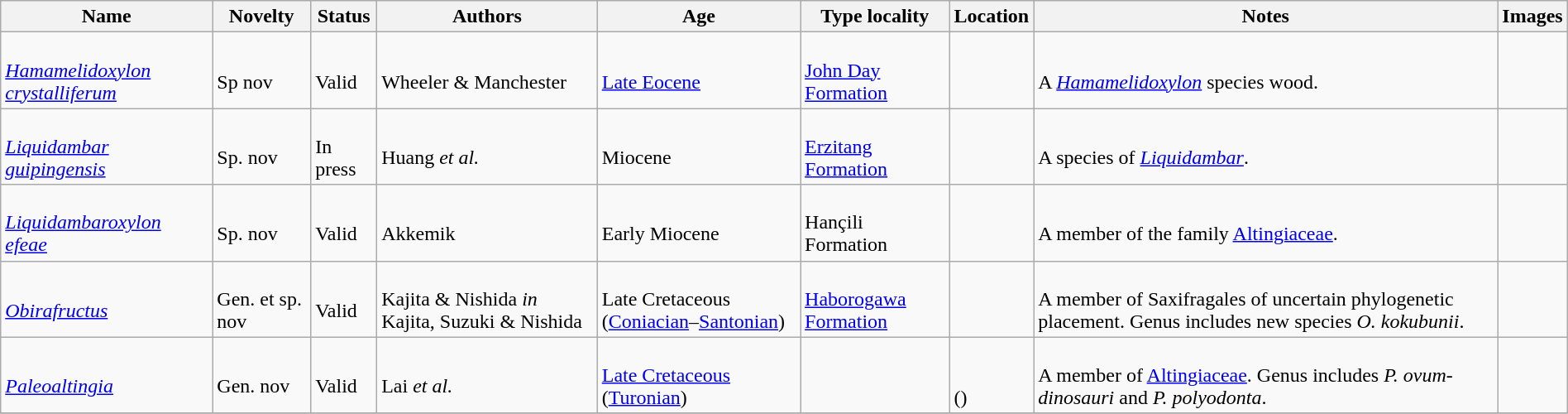<table class="wikitable sortable" align="center" width="100%">
<tr>
<th>Name</th>
<th>Novelty</th>
<th>Status</th>
<th>Authors</th>
<th>Age</th>
<th>Type locality</th>
<th>Location</th>
<th>Notes</th>
<th>Images</th>
</tr>
<tr>
<td><br><em><a href='#'>Hamamelidoxylon crystalliferum</a></em></td>
<td><br>Sp nov</td>
<td><br>Valid</td>
<td><br>Wheeler & Manchester</td>
<td><br><a href='#'>Late Eocene</a></td>
<td><br><a href='#'>John Day Formation</a></td>
<td><br><br></td>
<td><br>A <em><a href='#'>Hamamelidoxylon</a></em> species wood.</td>
<td></td>
</tr>
<tr>
<td><br><em><a href='#'>Liquidambar guipingensis</a></em></td>
<td><br>Sp. nov</td>
<td><br>In press</td>
<td><br>Huang <em>et al.</em></td>
<td><br>Miocene</td>
<td><br><a href='#'>Erzitang Formation</a></td>
<td><br></td>
<td><br>A species of <em><a href='#'>Liquidambar</a></em>.</td>
<td></td>
</tr>
<tr>
<td><br><em><a href='#'>Liquidambaroxylon efeae</a></em></td>
<td><br>Sp. nov</td>
<td><br>Valid</td>
<td><br>Akkemik</td>
<td><br>Early Miocene</td>
<td><br>Hançili Formation</td>
<td><br></td>
<td><br>A member of the family <a href='#'>Altingiaceae</a>.</td>
<td></td>
</tr>
<tr>
<td><br><em><a href='#'>Obirafructus</a></em></td>
<td><br>Gen. et sp. nov</td>
<td><br>Valid</td>
<td><br>Kajita & Nishida <em>in</em> Kajita, Suzuki & Nishida</td>
<td><br>Late Cretaceous (<a href='#'>Coniacian</a>–<a href='#'>Santonian</a>)</td>
<td><br><a href='#'>Haborogawa Formation</a></td>
<td><br></td>
<td><br>A member of Saxifragales of uncertain phylogenetic placement. Genus includes new species <em>O. kokubunii</em>.</td>
<td></td>
</tr>
<tr>
<td><br><em><a href='#'>Paleoaltingia</a></em></td>
<td><br>Gen. nov</td>
<td><br>Valid</td>
<td><br>Lai <em>et al.</em></td>
<td><br><a href='#'>Late Cretaceous</a> (<a href='#'>Turonian</a>)</td>
<td></td>
<td><br><br>()</td>
<td><br>A member of <a href='#'>Altingiaceae</a>. Genus includes <em>P. ovum-dinosauri</em> and <em>P. polyodonta</em>.</td>
<td></td>
</tr>
<tr>
</tr>
</table>
